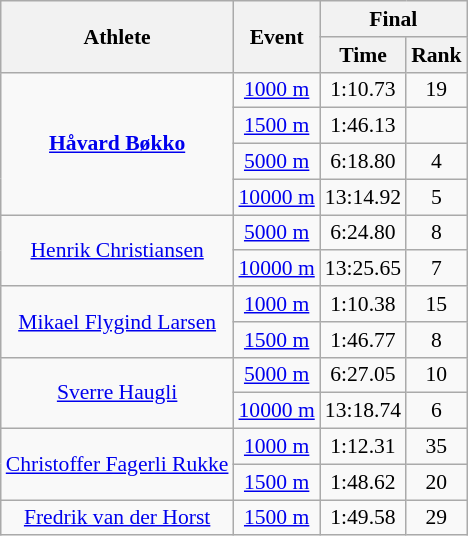<table class=wikitable style="font-size:90%; text-align:center">
<tr>
<th rowspan="2">Athlete</th>
<th rowspan="2">Event</th>
<th colspan="2">Final</th>
</tr>
<tr>
<th>Time</th>
<th>Rank</th>
</tr>
<tr>
<td rowspan=4><strong><a href='#'>Håvard Bøkko</a></strong></td>
<td><a href='#'>1000 m</a></td>
<td align="center">1:10.73</td>
<td align="center">19</td>
</tr>
<tr>
<td><a href='#'>1500 m</a></td>
<td align="center">1:46.13</td>
<td align="center"></td>
</tr>
<tr>
<td><a href='#'>5000 m</a></td>
<td align="center">6:18.80</td>
<td align="center">4</td>
</tr>
<tr>
<td><a href='#'>10000 m</a></td>
<td align="center">13:14.92</td>
<td align="center">5</td>
</tr>
<tr>
<td rowspan=2><a href='#'>Henrik Christiansen</a></td>
<td><a href='#'>5000 m</a></td>
<td align="center">6:24.80</td>
<td align="center">8</td>
</tr>
<tr>
<td><a href='#'>10000 m</a></td>
<td align="center">13:25.65</td>
<td align="center">7</td>
</tr>
<tr>
<td rowspan=2><a href='#'>Mikael Flygind Larsen</a></td>
<td><a href='#'>1000 m</a></td>
<td align="center">1:10.38</td>
<td align="center">15</td>
</tr>
<tr>
<td><a href='#'>1500 m</a></td>
<td align="center">1:46.77</td>
<td align="center">8</td>
</tr>
<tr>
<td rowspan=2><a href='#'>Sverre Haugli</a></td>
<td><a href='#'>5000 m</a></td>
<td align="center">6:27.05</td>
<td align="center">10</td>
</tr>
<tr>
<td><a href='#'>10000 m</a></td>
<td align="center">13:18.74</td>
<td align="center">6</td>
</tr>
<tr>
<td rowspan=2><a href='#'>Christoffer Fagerli Rukke</a></td>
<td><a href='#'>1000 m</a></td>
<td align="center">1:12.31</td>
<td align="center">35</td>
</tr>
<tr>
<td><a href='#'>1500 m</a></td>
<td align="center">1:48.62</td>
<td align="center">20</td>
</tr>
<tr>
<td rowspan=1><a href='#'>Fredrik van der Horst</a></td>
<td><a href='#'>1500 m</a></td>
<td align="center">1:49.58</td>
<td align="center">29</td>
</tr>
</table>
